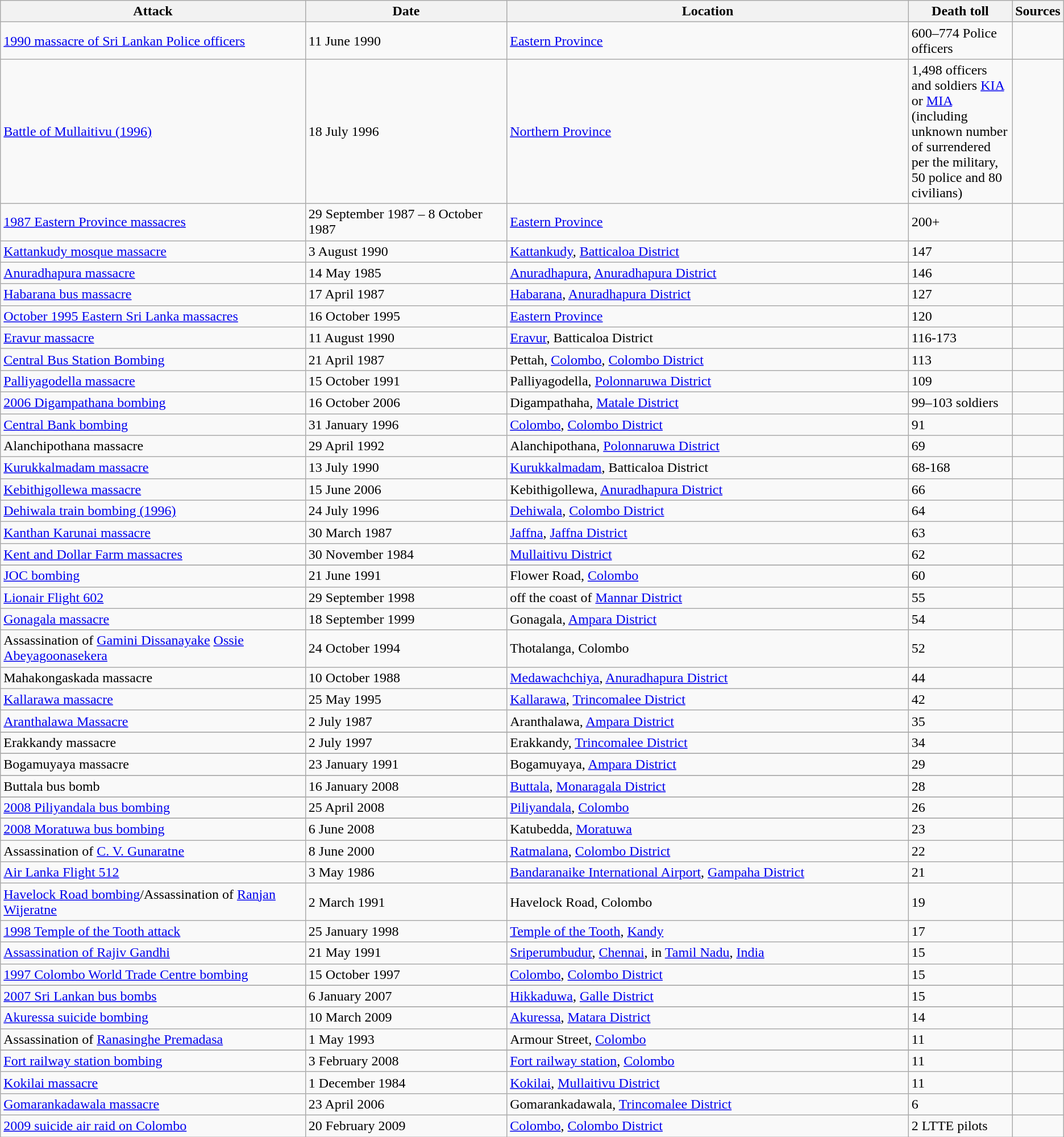<table class="wikitable sortable static-row-numbers static-row-header-text">
<tr>
<th width="30%">Attack</th>
<th width="20%">Date</th>
<th width="40%">Location</th>
<th width="10%">Death toll</th>
<th width="5%">Sources</th>
</tr>
<tr>
<td><a href='#'>1990 massacre of Sri Lankan Police officers</a></td>
<td>11 June 1990</td>
<td><a href='#'>Eastern Province</a></td>
<td>600–774 Police officers</td>
<td></td>
</tr>
<tr>
<td><a href='#'>Battle of Mullaitivu (1996)</a></td>
<td>18 July 1996</td>
<td><a href='#'>Northern Province</a></td>
<td>1,498 officers and soldiers <a href='#'>KIA</a> or <a href='#'>MIA</a> (including unknown number of surrendered per the military, 50 police and 80 civilians)</td>
<td></td>
</tr>
<tr>
<td><a href='#'>1987 Eastern Province massacres</a></td>
<td>29 September 1987 – 8 October 1987</td>
<td><a href='#'>Eastern Province</a></td>
<td>200+</td>
<td></td>
</tr>
<tr>
<td><a href='#'>Kattankudy mosque massacre</a></td>
<td>3 August 1990</td>
<td><a href='#'>Kattankudy</a>, <a href='#'>Batticaloa District</a></td>
<td>147</td>
<td></td>
</tr>
<tr>
<td><a href='#'>Anuradhapura massacre</a></td>
<td>14 May 1985</td>
<td><a href='#'>Anuradhapura</a>, <a href='#'>Anuradhapura District</a></td>
<td>146</td>
<td></td>
</tr>
<tr>
<td><a href='#'>Habarana bus massacre</a></td>
<td>17 April 1987</td>
<td><a href='#'>Habarana</a>, <a href='#'>Anuradhapura District</a></td>
<td>127</td>
<td></td>
</tr>
<tr>
<td><a href='#'>October 1995 Eastern Sri Lanka massacres</a></td>
<td>16 October 1995</td>
<td><a href='#'>Eastern Province</a></td>
<td>120</td>
<td></td>
</tr>
<tr>
<td><a href='#'>Eravur massacre</a></td>
<td>11 August 1990</td>
<td><a href='#'>Eravur</a>, Batticaloa District</td>
<td>116-173</td>
<td></td>
</tr>
<tr>
<td><a href='#'>Central Bus Station Bombing</a></td>
<td>21 April 1987</td>
<td>Pettah, <a href='#'>Colombo</a>, <a href='#'>Colombo District</a></td>
<td>113</td>
<td></td>
</tr>
<tr>
<td><a href='#'>Palliyagodella massacre</a></td>
<td>15 October 1991</td>
<td>Palliyagodella, <a href='#'>Polonnaruwa District</a></td>
<td>109</td>
<td></td>
</tr>
<tr>
<td><a href='#'>2006 Digampathana bombing</a></td>
<td>16 October 2006</td>
<td>Digampathaha, <a href='#'>Matale District</a></td>
<td>99–103 soldiers</td>
<td></td>
</tr>
<tr>
<td><a href='#'>Central Bank bombing</a></td>
<td>31 January 1996</td>
<td><a href='#'>Colombo</a>, <a href='#'>Colombo District</a></td>
<td>91</td>
<td></td>
</tr>
<tr>
<td>Alanchipothana massacre</td>
<td>29 April 1992</td>
<td>Alanchipothana, <a href='#'>Polonnaruwa District</a></td>
<td>69</td>
<td></td>
</tr>
<tr>
<td><a href='#'>Kurukkalmadam massacre</a></td>
<td>13 July  1990</td>
<td><a href='#'>Kurukkalmadam</a>, Batticaloa District</td>
<td>68-168</td>
<td></td>
</tr>
<tr>
<td><a href='#'>Kebithigollewa massacre</a></td>
<td>15 June 2006</td>
<td>Kebithigollewa, <a href='#'>Anuradhapura District</a></td>
<td>66</td>
<td></td>
</tr>
<tr>
<td><a href='#'>Dehiwala train bombing (1996)</a></td>
<td>24 July 1996</td>
<td><a href='#'>Dehiwala</a>, <a href='#'>Colombo District</a></td>
<td>64</td>
<td></td>
</tr>
<tr>
<td><a href='#'>Kanthan Karunai massacre</a></td>
<td>30 March 1987</td>
<td><a href='#'>Jaffna</a>, <a href='#'>Jaffna District</a></td>
<td>63</td>
<td></td>
</tr>
<tr>
<td><a href='#'>Kent and Dollar Farm massacres</a></td>
<td>30 November 1984</td>
<td><a href='#'>Mullaitivu District</a></td>
<td>62</td>
<td></td>
</tr>
<tr>
</tr>
<tr>
<td><a href='#'>JOC bombing</a></td>
<td>21 June 1991</td>
<td>Flower Road, <a href='#'>Colombo</a></td>
<td>60</td>
<td></td>
</tr>
<tr>
<td><a href='#'>Lionair Flight 602</a></td>
<td>29 September 1998</td>
<td>off the coast of <a href='#'>Mannar District</a></td>
<td>55</td>
<td></td>
</tr>
<tr>
<td><a href='#'>Gonagala massacre</a></td>
<td>18 September 1999</td>
<td>Gonagala, <a href='#'>Ampara District</a></td>
<td>54</td>
<td></td>
</tr>
<tr>
<td>Assassination of <a href='#'>Gamini Dissanayake</a> <a href='#'>Ossie Abeyagoonasekera</a></td>
<td>24 October 1994</td>
<td>Thotalanga, Colombo</td>
<td>52</td>
<td></td>
</tr>
<tr>
<td>Mahakongaskada massacre</td>
<td>10 October 1988</td>
<td><a href='#'>Medawachchiya</a>, <a href='#'>Anuradhapura District</a></td>
<td>44</td>
<td></td>
</tr>
<tr>
<td><a href='#'>Kallarawa massacre</a></td>
<td>25 May 1995</td>
<td><a href='#'>Kallarawa</a>, <a href='#'>Trincomalee District</a></td>
<td>42</td>
<td></td>
</tr>
<tr>
<td><a href='#'>Aranthalawa Massacre</a></td>
<td>2 July 1987</td>
<td>Aranthalawa, <a href='#'>Ampara District</a></td>
<td>35</td>
<td></td>
</tr>
<tr>
</tr>
<tr>
<td>Erakkandy massacre</td>
<td>2 July 1997</td>
<td>Erakkandy, <a href='#'>Trincomalee District</a></td>
<td>34</td>
<td></td>
</tr>
<tr>
</tr>
<tr>
<td>Bogamuyaya massacre</td>
<td>23 January 1991</td>
<td>Bogamuyaya, <a href='#'>Ampara District</a></td>
<td>29</td>
<td></td>
</tr>
<tr>
</tr>
<tr>
<td>Buttala bus bomb</td>
<td>16 January 2008</td>
<td><a href='#'>Buttala</a>, <a href='#'>Monaragala District</a></td>
<td>28</td>
<td></td>
</tr>
<tr>
</tr>
<tr>
<td><a href='#'>2008 Piliyandala bus bombing</a></td>
<td>25 April 2008</td>
<td><a href='#'>Piliyandala</a>, <a href='#'>Colombo</a></td>
<td>26</td>
<td></td>
</tr>
<tr>
</tr>
<tr>
<td><a href='#'>2008 Moratuwa bus bombing</a></td>
<td>6 June 2008</td>
<td>Katubedda, <a href='#'>Moratuwa</a></td>
<td>23</td>
<td></td>
</tr>
<tr>
<td>Assassination of <a href='#'>C. V. Gunaratne</a></td>
<td>8 June 2000</td>
<td><a href='#'>Ratmalana</a>, <a href='#'>Colombo District</a></td>
<td>22</td>
<td></td>
</tr>
<tr>
<td><a href='#'>Air Lanka Flight 512</a></td>
<td>3 May 1986</td>
<td><a href='#'>Bandaranaike International Airport</a>, <a href='#'>Gampaha District</a></td>
<td>21</td>
<td></td>
</tr>
<tr>
<td><a href='#'>Havelock Road bombing</a>/Assassination of <a href='#'>Ranjan Wijeratne</a></td>
<td>2 March 1991</td>
<td>Havelock Road, Colombo</td>
<td>19</td>
<td></td>
</tr>
<tr>
<td><a href='#'>1998 Temple of the Tooth attack</a></td>
<td>25 January 1998</td>
<td><a href='#'>Temple of the Tooth</a>, <a href='#'>Kandy</a></td>
<td>17</td>
<td></td>
</tr>
<tr>
<td><a href='#'>Assassination of Rajiv Gandhi</a></td>
<td>21 May 1991</td>
<td><a href='#'>Sriperumbudur</a>, <a href='#'>Chennai</a>, in <a href='#'>Tamil Nadu</a>, <a href='#'>India</a></td>
<td>15</td>
<td></td>
</tr>
<tr>
<td><a href='#'>1997 Colombo World Trade Centre bombing</a></td>
<td>15 October 1997</td>
<td><a href='#'>Colombo</a>, <a href='#'>Colombo District</a></td>
<td>15</td>
<td></td>
</tr>
<tr>
</tr>
<tr>
<td><a href='#'>2007 Sri Lankan bus bombs</a></td>
<td>6 January 2007</td>
<td><a href='#'>Hikkaduwa</a>, <a href='#'>Galle District</a></td>
<td>15</td>
<td></td>
</tr>
<tr>
</tr>
<tr>
<td><a href='#'>Akuressa suicide bombing</a></td>
<td>10 March 2009</td>
<td><a href='#'>Akuressa</a>, <a href='#'>Matara District</a></td>
<td>14</td>
<td></td>
</tr>
<tr>
<td>Assassination of <a href='#'>Ranasinghe Premadasa</a></td>
<td>1 May 1993</td>
<td>Armour Street, <a href='#'>Colombo</a></td>
<td>11</td>
<td></td>
</tr>
<tr>
</tr>
<tr>
<td><a href='#'>Fort railway station bombing</a></td>
<td>3 February 2008</td>
<td><a href='#'>Fort railway station</a>, <a href='#'>Colombo</a></td>
<td>11</td>
<td></td>
</tr>
<tr>
<td><a href='#'>Kokilai massacre</a></td>
<td>1 December 1984</td>
<td><a href='#'>Kokilai</a>, <a href='#'>Mullaitivu District</a></td>
<td>11</td>
<td></td>
</tr>
<tr>
<td><a href='#'>Gomarankadawala massacre</a></td>
<td>23 April 2006</td>
<td>Gomarankadawala, <a href='#'>Trincomalee District</a></td>
<td>6</td>
<td></td>
</tr>
<tr>
<td><a href='#'>2009 suicide air raid on Colombo</a></td>
<td>20 February 2009</td>
<td><a href='#'>Colombo</a>, <a href='#'>Colombo District</a></td>
<td>2 LTTE pilots</td>
<td></td>
</tr>
</table>
